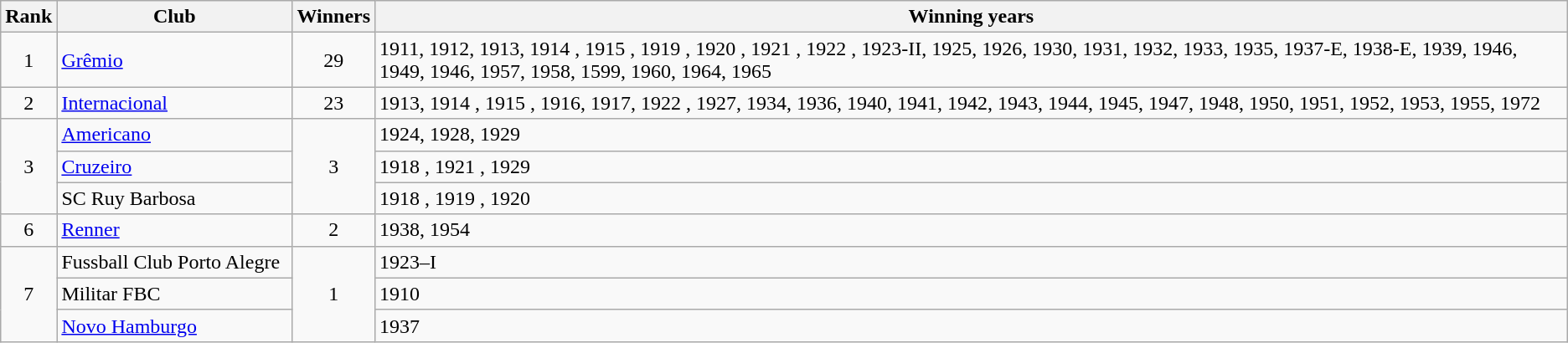<table class="wikitable sortable">
<tr>
<th>Rank</th>
<th style="width:180px">Club</th>
<th>Winners</th>
<th>Winning years</th>
</tr>
<tr>
<td align=center>1</td>
<td><a href='#'>Grêmio</a></td>
<td align=center>29</td>
<td>1911, 1912, 1913, 1914 , 1915 , 1919 , 1920 , 1921 , 1922 , 1923-II, 1925, 1926, 1930, 1931, 1932, 1933, 1935, 1937-E, 1938-E, 1939, 1946, 1949, 1946, 1957, 1958, 1599, 1960, 1964, 1965</td>
</tr>
<tr>
<td align=center>2</td>
<td><a href='#'>Internacional</a></td>
<td align=center>23</td>
<td>1913, 1914 , 1915 , 1916, 1917, 1922 , 1927, 1934, 1936, 1940, 1941, 1942, 1943, 1944, 1945, 1947, 1948, 1950, 1951, 1952, 1953, 1955, 1972</td>
</tr>
<tr>
<td align=center rowspan=3>3</td>
<td><a href='#'>Americano</a></td>
<td align=center rowspan=3>3</td>
<td>1924, 1928, 1929 </td>
</tr>
<tr>
<td><a href='#'>Cruzeiro</a></td>
<td>1918 , 1921 , 1929 </td>
</tr>
<tr>
<td>SC Ruy Barbosa</td>
<td>1918 , 1919 , 1920 </td>
</tr>
<tr>
<td align=center>6</td>
<td><a href='#'>Renner</a></td>
<td align=center>2</td>
<td>1938, 1954</td>
</tr>
<tr>
<td rowspan=3 align=center>7</td>
<td>Fussball Club Porto Alegre</td>
<td rowspan=3 align=center>1</td>
<td>1923–I</td>
</tr>
<tr>
<td>Militar FBC</td>
<td>1910</td>
</tr>
<tr>
<td><a href='#'>Novo Hamburgo</a></td>
<td>1937</td>
</tr>
</table>
